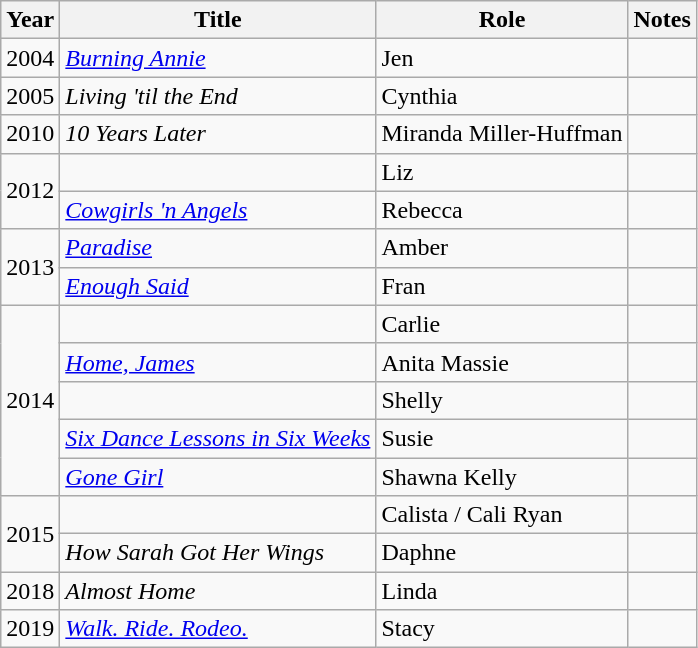<table class="wikitable sortable">
<tr>
<th>Year</th>
<th>Title</th>
<th>Role</th>
<th class="unsortable">Notes</th>
</tr>
<tr>
<td>2004</td>
<td><em><a href='#'>Burning Annie</a></em></td>
<td>Jen</td>
<td></td>
</tr>
<tr>
<td>2005</td>
<td><em>Living 'til the End</em></td>
<td>Cynthia</td>
<td></td>
</tr>
<tr>
<td>2010</td>
<td><em>10 Years Later</em></td>
<td>Miranda Miller-Huffman</td>
<td></td>
</tr>
<tr>
<td rowspan="2">2012</td>
<td><em></em></td>
<td>Liz</td>
<td></td>
</tr>
<tr>
<td><em><a href='#'>Cowgirls 'n Angels</a></em></td>
<td>Rebecca</td>
<td></td>
</tr>
<tr>
<td rowspan="2">2013</td>
<td><em><a href='#'>Paradise</a></em></td>
<td>Amber</td>
<td></td>
</tr>
<tr>
<td><em><a href='#'>Enough Said</a></em></td>
<td>Fran</td>
<td></td>
</tr>
<tr>
<td rowspan="5">2014</td>
<td><em></em></td>
<td>Carlie</td>
<td></td>
</tr>
<tr>
<td><em><a href='#'>Home, James</a></em></td>
<td>Anita Massie</td>
<td></td>
</tr>
<tr>
<td><em></em></td>
<td>Shelly</td>
<td></td>
</tr>
<tr>
<td><em><a href='#'>Six Dance Lessons in Six Weeks</a></em></td>
<td>Susie</td>
<td></td>
</tr>
<tr>
<td><em><a href='#'>Gone Girl</a></em></td>
<td>Shawna Kelly</td>
<td></td>
</tr>
<tr>
<td rowspan="2">2015</td>
<td><em></em></td>
<td>Calista / Cali Ryan</td>
<td></td>
</tr>
<tr>
<td><em>How Sarah Got Her Wings</em></td>
<td>Daphne</td>
<td></td>
</tr>
<tr>
<td>2018</td>
<td><em>Almost Home</em></td>
<td>Linda</td>
<td></td>
</tr>
<tr>
<td>2019</td>
<td><em><a href='#'>Walk. Ride. Rodeo.</a></em></td>
<td>Stacy</td>
<td></td>
</tr>
</table>
